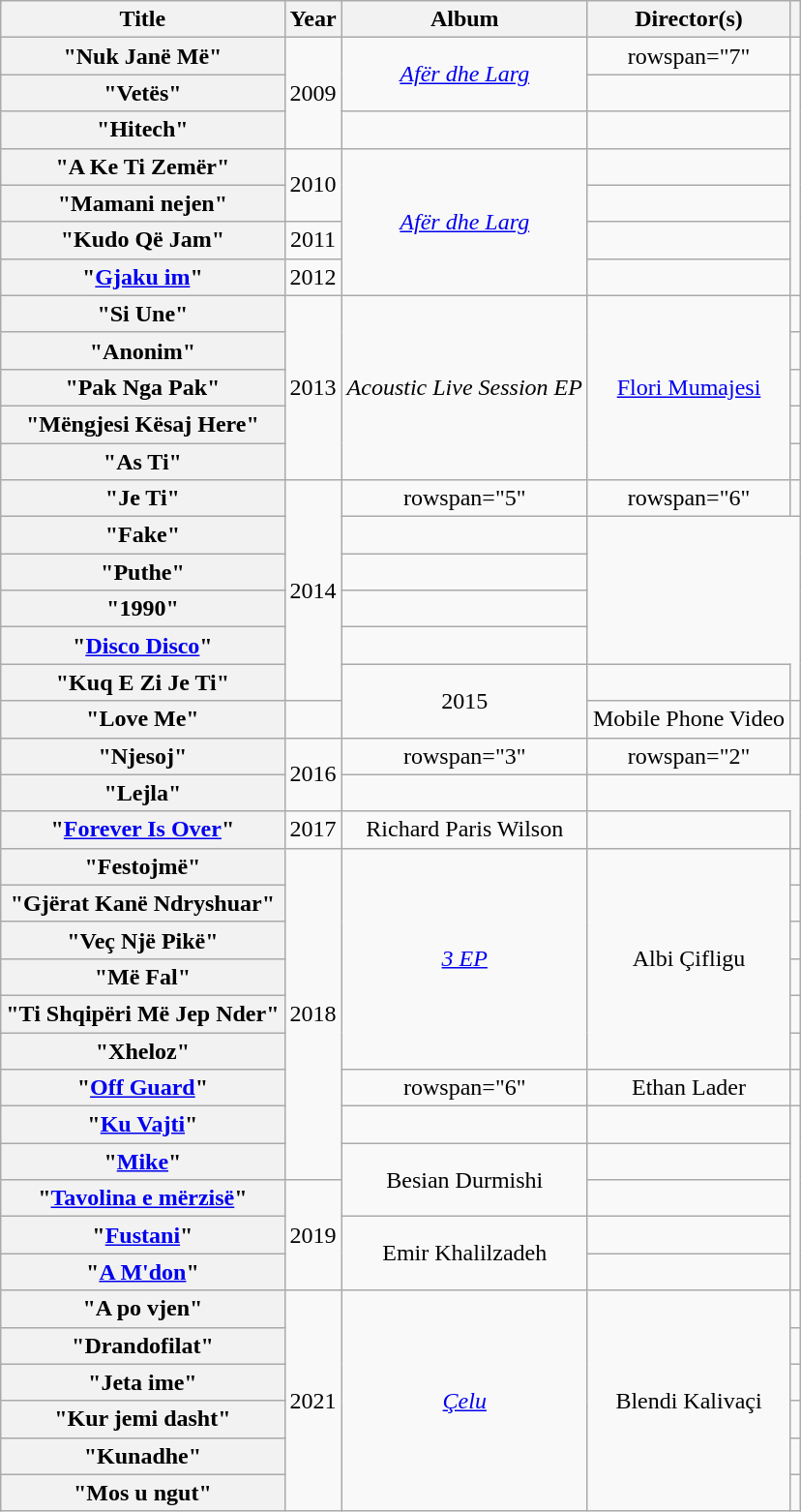<table class="wikitable plainrowheaders" style="text-align:center;">
<tr>
<th scope="col">Title</th>
<th scope="col">Year</th>
<th scope="col">Album</th>
<th scope="col">Director(s)</th>
<th scope="col"></th>
</tr>
<tr>
<th scope="row">"Nuk Janë Më"</th>
<td rowspan="3">2009</td>
<td rowspan="2"><em><a href='#'>Afër dhe Larg</a></em></td>
<td>rowspan="7" </td>
<td></td>
</tr>
<tr>
<th scope="row">"Vetës"</th>
<td></td>
</tr>
<tr>
<th scope="row">"Hitech"</th>
<td></td>
<td></td>
</tr>
<tr>
<th scope="row">"A Ke Ti Zemër"</th>
<td rowspan="2">2010</td>
<td rowspan="4"><em><a href='#'>Afër dhe Larg</a></em></td>
<td></td>
</tr>
<tr>
<th scope="row">"Mamani nejen"<br></th>
<td></td>
</tr>
<tr>
<th scope="row">"Kudo Që Jam"</th>
<td>2011</td>
<td></td>
</tr>
<tr>
<th scope="row">"<a href='#'>Gjaku im</a>"</th>
<td>2012</td>
<td></td>
</tr>
<tr>
<th scope="row">"Si Une"</th>
<td rowspan="5">2013</td>
<td rowspan="5"><em>Acoustic Live Session EP</em></td>
<td rowspan="5"><a href='#'>Flori Mumajesi</a></td>
<td></td>
</tr>
<tr>
<th scope="row">"Anonim"</th>
<td></td>
</tr>
<tr>
<th scope="row">"Pak Nga Pak"</th>
<td></td>
</tr>
<tr>
<th scope="row">"Mëngjesi Kësaj Here"</th>
<td></td>
</tr>
<tr>
<th scope="row">"As Ti"</th>
<td></td>
</tr>
<tr>
<th scope="row">"Je Ti"</th>
<td rowspan="6">2014</td>
<td>rowspan="5" </td>
<td>rowspan="6" </td>
<td></td>
</tr>
<tr>
<th scope="row">"Fake"<br></th>
<td></td>
</tr>
<tr>
<th scope="row">"Puthe"</th>
<td></td>
</tr>
<tr>
<th scope="row">"1990"<br></th>
<td></td>
</tr>
<tr>
<th scope="row">"<a href='#'>Disco Disco</a>"<br></th>
<td></td>
</tr>
<tr>
<th scope="row">"Kuq E Zi Je Ti"<br></th>
<td rowspan="2">2015</td>
<td></td>
</tr>
<tr>
<th scope="row">"Love Me"<br></th>
<td></td>
<td>Mobile Phone Video</td>
<td></td>
</tr>
<tr>
<th scope="row">"Njesoj"</th>
<td rowspan="2">2016</td>
<td>rowspan="3" </td>
<td>rowspan="2" </td>
<td></td>
</tr>
<tr>
<th scope="row">"Lejla"<br></th>
<td></td>
</tr>
<tr>
<th scope="row">"<a href='#'>Forever Is Over</a>"</th>
<td>2017</td>
<td>Richard Paris Wilson</td>
<td></td>
</tr>
<tr>
<th scope="row">"Festojmë"</th>
<td rowspan="9">2018</td>
<td rowspan="6"><em><a href='#'>3 EP</a></em></td>
<td rowspan="6">Albi Çifligu</td>
<td></td>
</tr>
<tr>
<th scope="row">"Gjërat Kanë Ndryshuar"</th>
<td></td>
</tr>
<tr>
<th scope="row">"Veç Një Pikë"</th>
<td></td>
</tr>
<tr>
<th scope="row">"Më Fal"</th>
<td></td>
</tr>
<tr>
<th scope="row">"Ti Shqipëri Më Jep Nder"</th>
<td></td>
</tr>
<tr>
<th scope="row">"Xheloz"</th>
<td></td>
</tr>
<tr>
<th scope="row">"<a href='#'>Off Guard</a>"<br></th>
<td>rowspan="6" </td>
<td>Ethan Lader</td>
<td></td>
</tr>
<tr>
<th scope="row">"<a href='#'>Ku Vajti</a>"</th>
<td></td>
<td></td>
</tr>
<tr>
<th scope="row">"<a href='#'>Mike</a>"<br></th>
<td rowspan="2">Besian Durmishi</td>
<td></td>
</tr>
<tr>
<th scope="row">"<a href='#'>Tavolina e mërzisë</a>"</th>
<td rowspan="3">2019</td>
<td></td>
</tr>
<tr>
<th scope="row">"<a href='#'>Fustani</a>"<br></th>
<td rowspan="2">Emir Khalilzadeh</td>
<td></td>
</tr>
<tr>
<th scope="row">"<a href='#'>A M'don</a>"</th>
<td></td>
</tr>
<tr>
<th scope="row">"A po vjen"</th>
<td rowspan="6">2021</td>
<td rowspan="6"><em><a href='#'>Çelu</a></em></td>
<td rowspan="6">Blendi Kalivaçi</td>
<td></td>
</tr>
<tr>
<th scope="row">"Drandofilat"</th>
<td></td>
</tr>
<tr>
<th scope="row">"Jeta ime"</th>
<td></td>
</tr>
<tr>
<th scope="row">"Kur jemi dasht"</th>
<td></td>
</tr>
<tr>
<th scope="row">"Kunadhe"</th>
<td></td>
</tr>
<tr>
<th scope="row">"Mos u ngut"</th>
<td></td>
</tr>
</table>
